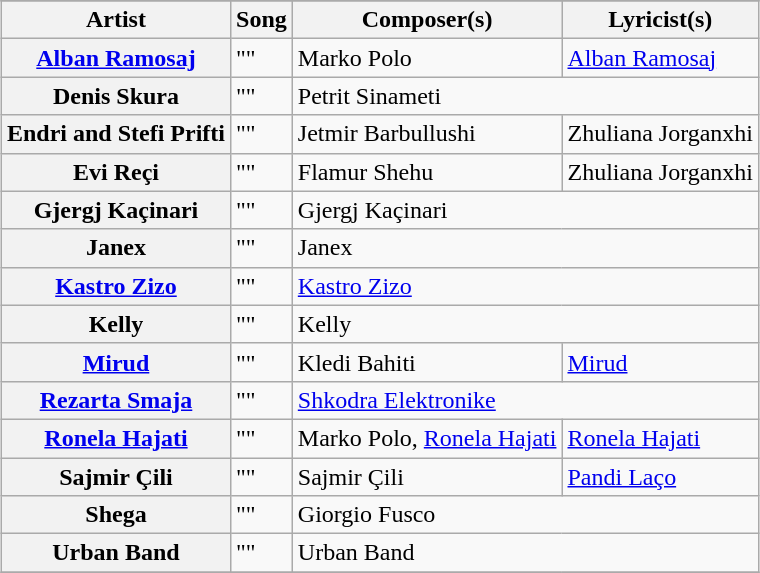<table class="wikitable sortable plainrowheaders" style="margin: 1em auto 1em auto">
<tr>
</tr>
<tr>
<th scope="col">Artist</th>
<th scope="col">Song</th>
<th scope="col">Composer(s)</th>
<th scope="col">Lyricist(s)</th>
</tr>
<tr>
<th scope="row"><a href='#'>Alban Ramosaj</a></th>
<td>""</td>
<td>Marko Polo</td>
<td><a href='#'>Alban Ramosaj</a></td>
</tr>
<tr>
<th scope="row">Denis Skura</th>
<td>""</td>
<td colspan="2">Petrit Sinameti</td>
</tr>
<tr>
<th scope="row">Endri and Stefi Prifti</th>
<td>""</td>
<td>Jetmir Barbullushi</td>
<td>Zhuliana Jorganxhi</td>
</tr>
<tr>
<th scope="row">Evi Reçi</th>
<td>""</td>
<td>Flamur Shehu</td>
<td>Zhuliana Jorganxhi</td>
</tr>
<tr>
<th scope="row">Gjergj Kaçinari</th>
<td>""</td>
<td colspan="2">Gjergj Kaçinari</td>
</tr>
<tr>
<th scope="row">Janex</th>
<td>""</td>
<td colspan="2">Janex</td>
</tr>
<tr>
<th scope="row"><a href='#'>Kastro Zizo</a></th>
<td>""</td>
<td colspan="2"><a href='#'>Kastro Zizo</a></td>
</tr>
<tr>
<th scope="row">Kelly</th>
<td>""</td>
<td colspan="2">Kelly</td>
</tr>
<tr>
<th scope="row"><a href='#'>Mirud</a></th>
<td>""</td>
<td>Kledi Bahiti</td>
<td><a href='#'>Mirud</a></td>
</tr>
<tr>
<th scope="row"><a href='#'>Rezarta Smaja</a></th>
<td>""</td>
<td colspan="2"><a href='#'>Shkodra Elektronike</a></td>
</tr>
<tr>
<th scope="row"><a href='#'>Ronela Hajati</a></th>
<td>""</td>
<td>Marko Polo, <a href='#'>Ronela Hajati</a></td>
<td><a href='#'>Ronela Hajati</a></td>
</tr>
<tr>
<th scope="row">Sajmir Çili</th>
<td>""</td>
<td>Sajmir Çili</td>
<td><a href='#'>Pandi Laço</a></td>
</tr>
<tr>
<th scope="row">Shega</th>
<td>""</td>
<td colspan="2">Giorgio Fusco</td>
</tr>
<tr>
<th scope="row">Urban Band</th>
<td>""</td>
<td colspan="2">Urban Band</td>
</tr>
<tr>
</tr>
</table>
